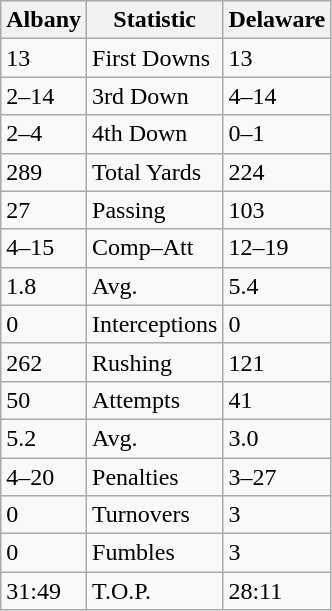<table class="wikitable">
<tr>
<th>Albany</th>
<th>Statistic</th>
<th>Delaware</th>
</tr>
<tr>
<td>13</td>
<td>First Downs</td>
<td>13</td>
</tr>
<tr>
<td>2–14</td>
<td>3rd Down</td>
<td>4–14</td>
</tr>
<tr>
<td>2–4</td>
<td>4th Down</td>
<td>0–1</td>
</tr>
<tr>
<td>289</td>
<td>Total Yards</td>
<td>224</td>
</tr>
<tr>
<td>27</td>
<td>Passing</td>
<td>103</td>
</tr>
<tr>
<td>4–15</td>
<td>Comp–Att</td>
<td>12–19</td>
</tr>
<tr>
<td>1.8</td>
<td>Avg.</td>
<td>5.4</td>
</tr>
<tr>
<td>0</td>
<td>Interceptions</td>
<td>0</td>
</tr>
<tr>
<td>262</td>
<td>Rushing</td>
<td>121</td>
</tr>
<tr>
<td>50</td>
<td>Attempts</td>
<td>41</td>
</tr>
<tr>
<td>5.2</td>
<td>Avg.</td>
<td>3.0</td>
</tr>
<tr>
<td>4–20</td>
<td>Penalties</td>
<td>3–27</td>
</tr>
<tr>
<td>0</td>
<td>Turnovers</td>
<td>3</td>
</tr>
<tr>
<td>0</td>
<td>Fumbles</td>
<td>3</td>
</tr>
<tr>
<td>31:49</td>
<td>T.O.P.</td>
<td>28:11</td>
</tr>
</table>
